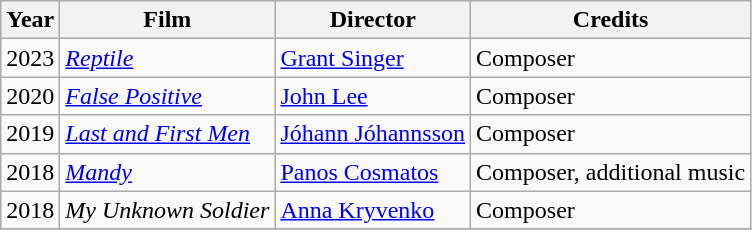<table class="wikitable">
<tr>
<th>Year</th>
<th>Film</th>
<th>Director</th>
<th>Credits</th>
</tr>
<tr>
<td>2023</td>
<td><em><a href='#'>Reptile</a></em></td>
<td><a href='#'>Grant Singer</a></td>
<td>Composer</td>
</tr>
<tr>
<td>2020</td>
<td><em><a href='#'>False Positive</a></em></td>
<td><a href='#'>John Lee</a></td>
<td>Composer</td>
</tr>
<tr>
<td>2019</td>
<td><em><a href='#'>Last and First Men</a></em></td>
<td><a href='#'>Jóhann Jóhannsson</a></td>
<td>Composer</td>
</tr>
<tr>
<td>2018</td>
<td><em><a href='#'>Mandy</a></em></td>
<td><a href='#'>Panos Cosmatos</a></td>
<td>Composer, additional music</td>
</tr>
<tr>
<td>2018</td>
<td><em>My Unknown Soldier</em></td>
<td><a href='#'>Anna Kryvenko</a></td>
<td>Composer</td>
</tr>
<tr>
</tr>
</table>
